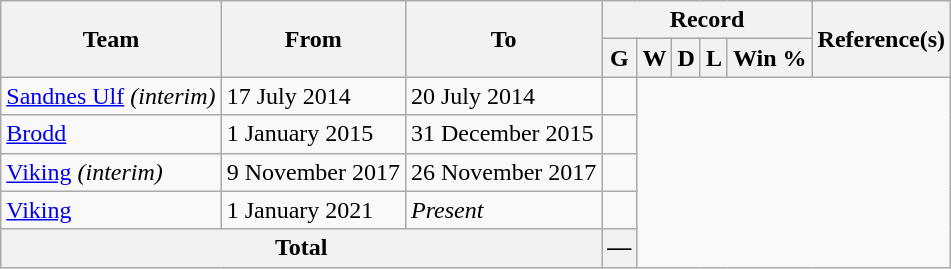<table class="wikitable" style="text-align: center">
<tr>
<th rowspan="2">Team</th>
<th rowspan="2">From</th>
<th rowspan="2">To</th>
<th colspan="5">Record</th>
<th rowspan="2">Reference(s)</th>
</tr>
<tr>
<th>G</th>
<th>W</th>
<th>D</th>
<th>L</th>
<th>Win %</th>
</tr>
<tr>
<td align=left><a href='#'>Sandnes Ulf</a> <em>(interim)</em></td>
<td align=left>17 July 2014</td>
<td align=left>20 July 2014<br></td>
<td></td>
</tr>
<tr>
<td align=left><a href='#'>Brodd</a></td>
<td align=left>1 January 2015</td>
<td align=left>31 December 2015<br></td>
<td></td>
</tr>
<tr>
<td align=left><a href='#'>Viking</a> <em>(interim)</em></td>
<td align=left>9 November 2017</td>
<td align=left>26 November 2017<br></td>
<td></td>
</tr>
<tr>
<td align=left><a href='#'>Viking</a></td>
<td align=left>1 January 2021</td>
<td align=left><em>Present</em><br></td>
<td></td>
</tr>
<tr>
<th colspan="3">Total<br></th>
<th>—</th>
</tr>
</table>
